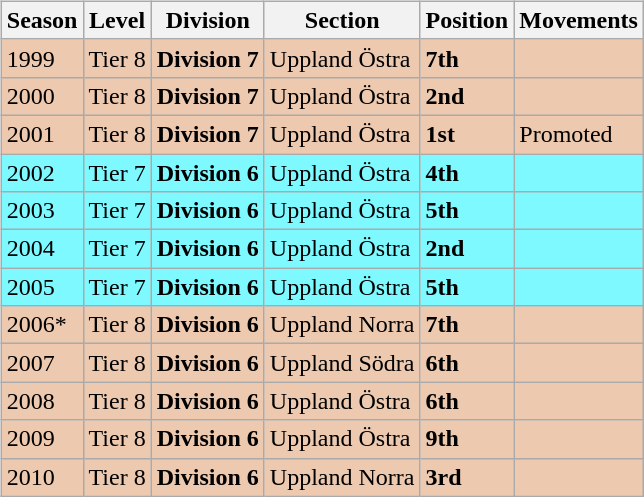<table>
<tr>
<td valign="top" width=0%><br><table class="wikitable">
<tr style="background:#f0f6fa;">
<th><strong>Season</strong></th>
<th><strong>Level</strong></th>
<th><strong>Division</strong></th>
<th><strong>Section</strong></th>
<th><strong>Position</strong></th>
<th><strong>Movements</strong></th>
</tr>
<tr>
<td style="background:#EDC9AF;">1999</td>
<td style="background:#EDC9AF;">Tier 8</td>
<td style="background:#EDC9AF;"><strong>Division 7</strong></td>
<td style="background:#EDC9AF;">Uppland Östra</td>
<td style="background:#EDC9AF;"><strong>7th</strong></td>
<td style="background:#EDC9AF;"></td>
</tr>
<tr>
<td style="background:#EDC9AF;">2000</td>
<td style="background:#EDC9AF;">Tier 8</td>
<td style="background:#EDC9AF;"><strong>Division 7</strong></td>
<td style="background:#EDC9AF;">Uppland Östra</td>
<td style="background:#EDC9AF;"><strong>2nd</strong></td>
<td style="background:#EDC9AF;"></td>
</tr>
<tr>
<td style="background:#EDC9AF;">2001</td>
<td style="background:#EDC9AF;">Tier 8</td>
<td style="background:#EDC9AF;"><strong>Division 7</strong></td>
<td style="background:#EDC9AF;">Uppland Östra</td>
<td style="background:#EDC9AF;"><strong>1st</strong></td>
<td style="background:#EDC9AF;">Promoted</td>
</tr>
<tr>
<td style="background:#7DF9FF;">2002</td>
<td style="background:#7DF9FF;">Tier 7</td>
<td style="background:#7DF9FF;"><strong>Division 6</strong></td>
<td style="background:#7DF9FF;">Uppland Östra</td>
<td style="background:#7DF9FF;"><strong>4th</strong></td>
<td style="background:#7DF9FF;"></td>
</tr>
<tr>
<td style="background:#7DF9FF;">2003</td>
<td style="background:#7DF9FF;">Tier 7</td>
<td style="background:#7DF9FF;"><strong>Division 6</strong></td>
<td style="background:#7DF9FF;">Uppland Östra</td>
<td style="background:#7DF9FF;"><strong>5th</strong></td>
<td style="background:#7DF9FF;"></td>
</tr>
<tr>
<td style="background:#7DF9FF;">2004</td>
<td style="background:#7DF9FF;">Tier 7</td>
<td style="background:#7DF9FF;"><strong>Division 6</strong></td>
<td style="background:#7DF9FF;">Uppland Östra</td>
<td style="background:#7DF9FF;"><strong>2nd</strong></td>
<td style="background:#7DF9FF;"></td>
</tr>
<tr>
<td style="background:#7DF9FF;">2005</td>
<td style="background:#7DF9FF;">Tier 7</td>
<td style="background:#7DF9FF;"><strong>Division 6</strong></td>
<td style="background:#7DF9FF;">Uppland Östra</td>
<td style="background:#7DF9FF;"><strong>5th</strong></td>
<td style="background:#7DF9FF;"></td>
</tr>
<tr>
<td style="background:#EDC9AF;">2006*</td>
<td style="background:#EDC9AF;">Tier 8</td>
<td style="background:#EDC9AF;"><strong>Division 6</strong></td>
<td style="background:#EDC9AF;">Uppland Norra</td>
<td style="background:#EDC9AF;"><strong>7th</strong></td>
<td style="background:#EDC9AF;"></td>
</tr>
<tr>
<td style="background:#EDC9AF;">2007</td>
<td style="background:#EDC9AF;">Tier 8</td>
<td style="background:#EDC9AF;"><strong>Division 6</strong></td>
<td style="background:#EDC9AF;">Uppland Södra</td>
<td style="background:#EDC9AF;"><strong>6th</strong></td>
<td style="background:#EDC9AF;"></td>
</tr>
<tr>
<td style="background:#EDC9AF;">2008</td>
<td style="background:#EDC9AF;">Tier 8</td>
<td style="background:#EDC9AF;"><strong>Division 6</strong></td>
<td style="background:#EDC9AF;">Uppland Östra</td>
<td style="background:#EDC9AF;"><strong>6th</strong></td>
<td style="background:#EDC9AF;"></td>
</tr>
<tr>
<td style="background:#EDC9AF;">2009</td>
<td style="background:#EDC9AF;">Tier 8</td>
<td style="background:#EDC9AF;"><strong>Division 6</strong></td>
<td style="background:#EDC9AF;">Uppland Östra</td>
<td style="background:#EDC9AF;"><strong>9th</strong></td>
<td style="background:#EDC9AF;"></td>
</tr>
<tr>
<td style="background:#EDC9AF;">2010</td>
<td style="background:#EDC9AF;">Tier 8</td>
<td style="background:#EDC9AF;"><strong>Division 6</strong></td>
<td style="background:#EDC9AF;">Uppland Norra</td>
<td style="background:#EDC9AF;"><strong>3rd</strong></td>
<td style="background:#EDC9AF;"></td>
</tr>
</table>

</td>
</tr>
</table>
